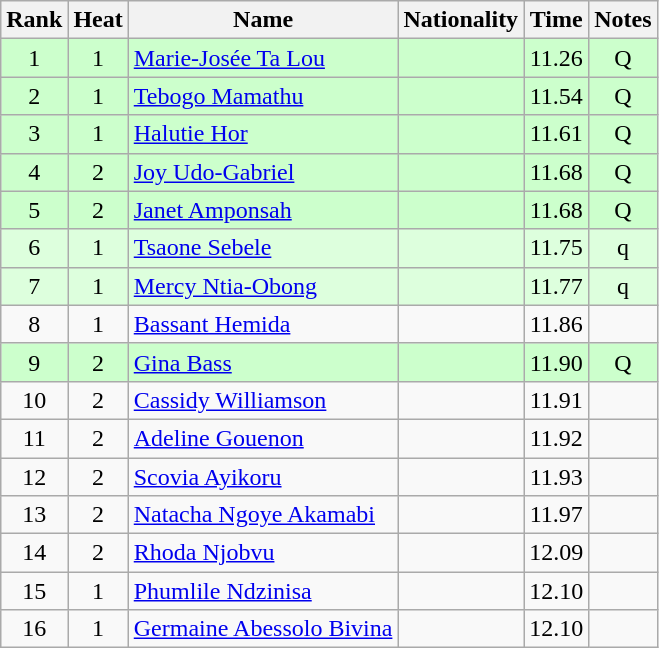<table class="wikitable sortable" style="text-align:center">
<tr>
<th>Rank</th>
<th>Heat</th>
<th>Name</th>
<th>Nationality</th>
<th>Time</th>
<th>Notes</th>
</tr>
<tr bgcolor=ccffcc>
<td>1</td>
<td>1</td>
<td align=left><a href='#'>Marie-Josée Ta Lou</a></td>
<td align=left></td>
<td>11.26</td>
<td>Q</td>
</tr>
<tr bgcolor=ccffcc>
<td>2</td>
<td>1</td>
<td align=left><a href='#'>Tebogo Mamathu</a></td>
<td align=left></td>
<td>11.54</td>
<td>Q</td>
</tr>
<tr bgcolor=ccffcc>
<td>3</td>
<td>1</td>
<td align=left><a href='#'>Halutie Hor</a></td>
<td align=left></td>
<td>11.61</td>
<td>Q</td>
</tr>
<tr bgcolor=ccffcc>
<td>4</td>
<td>2</td>
<td align=left><a href='#'>Joy Udo-Gabriel</a></td>
<td align=left></td>
<td>11.68</td>
<td>Q</td>
</tr>
<tr bgcolor=ccffcc>
<td>5</td>
<td>2</td>
<td align=left><a href='#'>Janet Amponsah</a></td>
<td align=left></td>
<td>11.68</td>
<td>Q</td>
</tr>
<tr bgcolor=ddffdd>
<td>6</td>
<td>1</td>
<td align=left><a href='#'>Tsaone Sebele</a></td>
<td align=left></td>
<td>11.75</td>
<td>q</td>
</tr>
<tr bgcolor=ddffdd>
<td>7</td>
<td>1</td>
<td align=left><a href='#'>Mercy Ntia-Obong</a></td>
<td align=left></td>
<td>11.77</td>
<td>q</td>
</tr>
<tr>
<td>8</td>
<td>1</td>
<td align=left><a href='#'>Bassant Hemida</a></td>
<td align=left></td>
<td>11.86</td>
<td></td>
</tr>
<tr bgcolor=ccffcc>
<td>9</td>
<td>2</td>
<td align=left><a href='#'>Gina Bass</a></td>
<td align=left></td>
<td>11.90</td>
<td>Q</td>
</tr>
<tr>
<td>10</td>
<td>2</td>
<td align=left><a href='#'>Cassidy Williamson</a></td>
<td align=left></td>
<td>11.91</td>
<td></td>
</tr>
<tr>
<td>11</td>
<td>2</td>
<td align=left><a href='#'>Adeline Gouenon</a></td>
<td align=left></td>
<td>11.92</td>
<td></td>
</tr>
<tr>
<td>12</td>
<td>2</td>
<td align=left><a href='#'>Scovia Ayikoru</a></td>
<td align=left></td>
<td>11.93</td>
<td></td>
</tr>
<tr>
<td>13</td>
<td>2</td>
<td align=left><a href='#'>Natacha Ngoye Akamabi</a></td>
<td align=left></td>
<td>11.97</td>
<td></td>
</tr>
<tr>
<td>14</td>
<td>2</td>
<td align=left><a href='#'>Rhoda Njobvu</a></td>
<td align=left></td>
<td>12.09</td>
<td></td>
</tr>
<tr>
<td>15</td>
<td>1</td>
<td align=left><a href='#'>Phumlile Ndzinisa</a></td>
<td align=left></td>
<td>12.10</td>
<td></td>
</tr>
<tr>
<td>16</td>
<td>1</td>
<td align=left><a href='#'>Germaine Abessolo Bivina</a></td>
<td align=left></td>
<td>12.10</td>
<td></td>
</tr>
</table>
